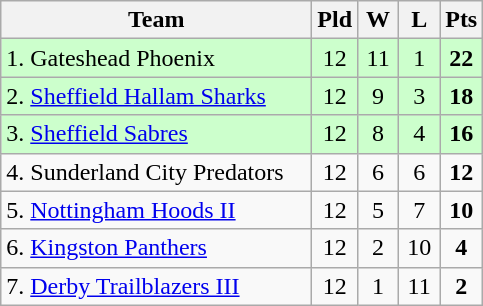<table class="wikitable" style="text-align: center;">
<tr>
<th style="width:200px;">Team</th>
<th style="width:20px;" abbr="Played">Pld</th>
<th style="width:20px;" abbr="Won">W</th>
<th style="width:20px;" abbr="Lost">L</th>
<th style="width:20px;" abbr="Points">Pts</th>
</tr>
<tr style="background:#cfc;">
<td style="text-align:left;">1. Gateshead Phoenix</td>
<td>12</td>
<td>11</td>
<td>1</td>
<td><strong>22</strong></td>
</tr>
<tr style="background:#cfc;">
<td style="text-align:left;">2. <a href='#'>Sheffield Hallam Sharks</a></td>
<td>12</td>
<td>9</td>
<td>3</td>
<td><strong>18</strong></td>
</tr>
<tr style="background:#cfc;">
<td style="text-align:left;">3. <a href='#'>Sheffield Sabres</a></td>
<td>12</td>
<td>8</td>
<td>4</td>
<td><strong>16</strong></td>
</tr>
<tr style="background: ;">
<td style="text-align:left;">4. Sunderland City Predators</td>
<td>12</td>
<td>6</td>
<td>6</td>
<td><strong>12</strong></td>
</tr>
<tr style="background: ;">
<td style="text-align:left;">5. <a href='#'>Nottingham Hoods II</a></td>
<td>12</td>
<td>5</td>
<td>7</td>
<td><strong>10</strong></td>
</tr>
<tr style="background: ;">
<td style="text-align:left;">6. <a href='#'>Kingston Panthers</a></td>
<td>12</td>
<td>2</td>
<td>10</td>
<td><strong>4</strong></td>
</tr>
<tr style="background: ;">
<td style="text-align:left;">7. <a href='#'>Derby Trailblazers III</a></td>
<td>12</td>
<td>1</td>
<td>11</td>
<td><strong>2</strong></td>
</tr>
</table>
